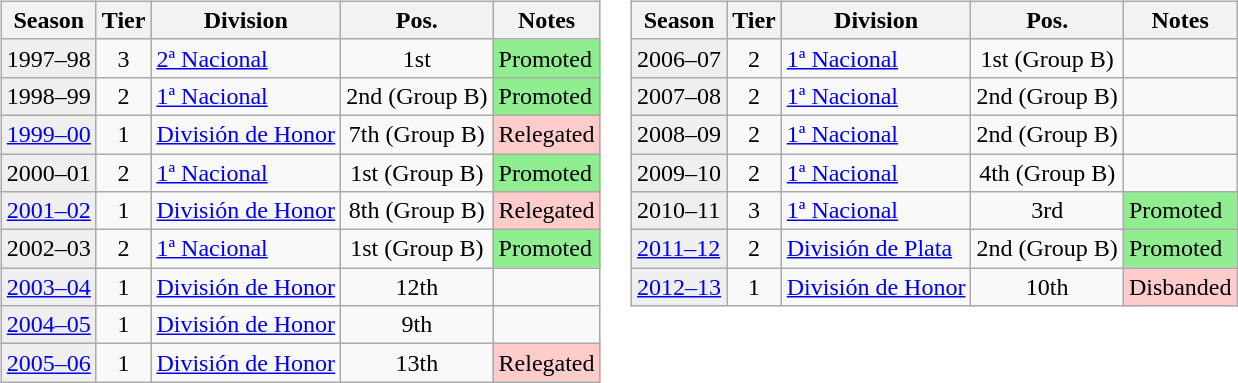<table>
<tr>
<td valign="top" width=0%><br><table class="wikitable">
<tr>
<th>Season</th>
<th>Tier</th>
<th>Division</th>
<th>Pos.</th>
<th>Notes</th>
</tr>
<tr>
<td style="background:#efefef;">1997–98</td>
<td align="center">3</td>
<td><a href='#'>2ª Nacional</a></td>
<td align="center">1st</td>
<td style="background:#90EE90">Promoted</td>
</tr>
<tr>
<td style="background:#efefef;">1998–99</td>
<td align="center">2</td>
<td><a href='#'>1ª Nacional</a></td>
<td align="center">2nd (Group B)</td>
<td style="background:#90EE90">Promoted</td>
</tr>
<tr>
<td style="background:#efefef;"><a href='#'>1999–00</a></td>
<td align="center">1</td>
<td><a href='#'>División de Honor</a></td>
<td align="center">7th (Group B)</td>
<td style="background:#ffcccc">Relegated</td>
</tr>
<tr>
<td style="background:#efefef;">2000–01</td>
<td align="center">2</td>
<td><a href='#'>1ª Nacional</a></td>
<td align="center">1st (Group B)</td>
<td style="background:#90EE90">Promoted</td>
</tr>
<tr>
<td style="background:#efefef;"><a href='#'>2001–02</a></td>
<td align="center">1</td>
<td><a href='#'>División de Honor</a></td>
<td align="center">8th (Group B)</td>
<td style="background:#ffcccc">Relegated</td>
</tr>
<tr>
<td style="background:#efefef;">2002–03</td>
<td align="center">2</td>
<td><a href='#'>1ª Nacional</a></td>
<td align="center">1st (Group B)</td>
<td style="background:#90EE90">Promoted</td>
</tr>
<tr>
<td style="background:#efefef;"><a href='#'>2003–04</a></td>
<td align="center">1</td>
<td><a href='#'>División de Honor</a></td>
<td align="center">12th</td>
<td></td>
</tr>
<tr>
<td style="background:#efefef;"><a href='#'>2004–05</a></td>
<td align="center">1</td>
<td><a href='#'>División de Honor</a></td>
<td align="center">9th</td>
<td></td>
</tr>
<tr>
<td style="background:#efefef;"><a href='#'>2005–06</a></td>
<td align="center">1</td>
<td><a href='#'>División de Honor</a></td>
<td align="center">13th</td>
<td style="background:#ffcccc">Relegated</td>
</tr>
</table>
</td>
<td valign="top" width=0%><br><table class="wikitable">
<tr>
<th>Season</th>
<th>Tier</th>
<th>Division</th>
<th>Pos.</th>
<th>Notes</th>
</tr>
<tr>
<td style="background:#efefef;">2006–07</td>
<td align="center">2</td>
<td><a href='#'>1ª Nacional</a></td>
<td align="center">1st (Group B)</td>
<td></td>
</tr>
<tr>
<td style="background:#efefef;">2007–08</td>
<td align="center">2</td>
<td><a href='#'>1ª Nacional</a></td>
<td align="center">2nd (Group B)</td>
<td></td>
</tr>
<tr>
<td style="background:#efefef;">2008–09</td>
<td align="center">2</td>
<td><a href='#'>1ª Nacional</a></td>
<td align="center">2nd (Group B)</td>
<td></td>
</tr>
<tr>
<td style="background:#efefef;">2009–10</td>
<td align="center">2</td>
<td><a href='#'>1ª Nacional</a></td>
<td align="center">4th (Group B)</td>
<td></td>
</tr>
<tr>
<td style="background:#efefef;">2010–11</td>
<td align="center">3</td>
<td><a href='#'>1ª Nacional</a></td>
<td align="center">3rd</td>
<td style="background:#90EE90">Promoted</td>
</tr>
<tr>
<td style="background:#efefef;"><a href='#'>2011–12</a></td>
<td align="center">2</td>
<td><a href='#'>División de Plata</a></td>
<td align="center">2nd (Group B)</td>
<td style="background:#90EE90">Promoted</td>
</tr>
<tr>
<td style="background:#efefef;"><a href='#'>2012–13</a></td>
<td align="center">1</td>
<td><a href='#'>División de Honor</a></td>
<td align="center">10th</td>
<td style="background:#ffcccc">Disbanded</td>
</tr>
</table>
</td>
</tr>
</table>
